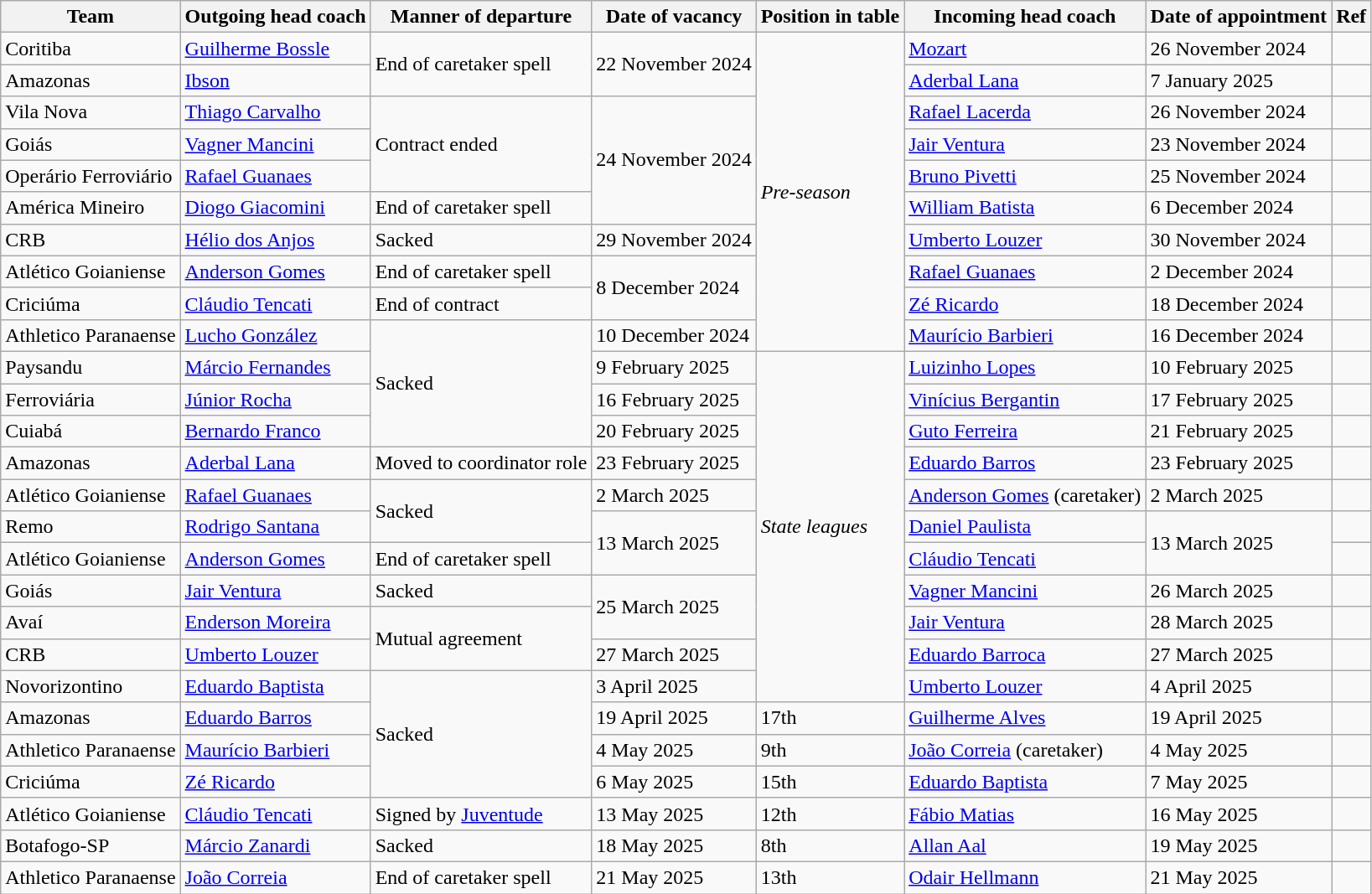<table class="wikitable sortable">
<tr>
<th>Team</th>
<th>Outgoing head coach</th>
<th>Manner of departure</th>
<th>Date of vacancy</th>
<th>Position in table</th>
<th>Incoming head coach</th>
<th>Date of appointment</th>
<th>Ref</th>
</tr>
<tr>
<td>Coritiba</td>
<td> <a href='#'>Guilherme Bossle</a></td>
<td rowspan=2>End of caretaker spell</td>
<td rowspan=2>22 November 2024</td>
<td rowspan=10><em>Pre-season</em></td>
<td> <a href='#'>Mozart</a></td>
<td>26 November 2024</td>
<td></td>
</tr>
<tr>
<td>Amazonas</td>
<td> <a href='#'>Ibson</a></td>
<td> <a href='#'>Aderbal Lana</a></td>
<td>7 January 2025</td>
<td></td>
</tr>
<tr>
<td>Vila Nova</td>
<td> <a href='#'>Thiago Carvalho</a></td>
<td rowspan=3>Contract ended</td>
<td rowspan=4>24 November 2024</td>
<td> <a href='#'>Rafael Lacerda</a></td>
<td>26 November 2024</td>
<td></td>
</tr>
<tr>
<td>Goiás</td>
<td> <a href='#'>Vagner Mancini</a></td>
<td> <a href='#'>Jair Ventura</a></td>
<td>23 November 2024</td>
<td></td>
</tr>
<tr>
<td>Operário Ferroviário</td>
<td> <a href='#'>Rafael Guanaes</a></td>
<td> <a href='#'>Bruno Pivetti</a></td>
<td>25 November 2024</td>
<td></td>
</tr>
<tr>
<td>América Mineiro</td>
<td> <a href='#'>Diogo Giacomini</a></td>
<td>End of caretaker spell</td>
<td> <a href='#'>William Batista</a></td>
<td>6 December 2024</td>
<td></td>
</tr>
<tr>
<td>CRB</td>
<td> <a href='#'>Hélio dos Anjos</a></td>
<td>Sacked</td>
<td>29 November 2024</td>
<td> <a href='#'>Umberto Louzer</a></td>
<td>30 November 2024</td>
<td></td>
</tr>
<tr>
<td>Atlético Goianiense</td>
<td> <a href='#'>Anderson Gomes</a></td>
<td>End of caretaker spell</td>
<td rowspan="2">8 December 2024</td>
<td> <a href='#'>Rafael Guanaes</a></td>
<td>2 December 2024</td>
<td></td>
</tr>
<tr>
<td>Criciúma</td>
<td> <a href='#'>Cláudio Tencati</a></td>
<td>End of contract</td>
<td> <a href='#'>Zé Ricardo</a></td>
<td>18 December 2024</td>
<td></td>
</tr>
<tr>
<td>Athletico Paranaense</td>
<td> <a href='#'>Lucho González</a></td>
<td rowspan="4">Sacked</td>
<td>10 December 2024</td>
<td> <a href='#'>Maurício Barbieri</a></td>
<td>16 December 2024</td>
<td></td>
</tr>
<tr>
<td>Paysandu</td>
<td> <a href='#'>Márcio Fernandes</a></td>
<td>9 February 2025</td>
<td rowspan="11"><em>State leagues</em></td>
<td> <a href='#'>Luizinho Lopes</a></td>
<td>10 February 2025</td>
<td></td>
</tr>
<tr>
<td>Ferroviária</td>
<td> <a href='#'>Júnior Rocha</a></td>
<td>16 February 2025</td>
<td> <a href='#'>Vinícius Bergantin</a></td>
<td>17 February 2025</td>
<td></td>
</tr>
<tr>
<td>Cuiabá</td>
<td> <a href='#'>Bernardo Franco</a></td>
<td>20 February 2025</td>
<td> <a href='#'>Guto Ferreira</a></td>
<td>21 February 2025</td>
<td></td>
</tr>
<tr>
<td>Amazonas</td>
<td> <a href='#'>Aderbal Lana</a></td>
<td>Moved to coordinator role</td>
<td>23 February 2025</td>
<td> <a href='#'>Eduardo Barros</a></td>
<td>23 February 2025</td>
<td></td>
</tr>
<tr>
<td>Atlético Goianiense</td>
<td> <a href='#'>Rafael Guanaes</a></td>
<td rowspan="2">Sacked</td>
<td>2 March 2025</td>
<td> <a href='#'>Anderson Gomes</a> (caretaker)</td>
<td>2 March 2025</td>
<td></td>
</tr>
<tr>
<td>Remo</td>
<td> <a href='#'>Rodrigo Santana</a></td>
<td rowspan="2">13 March 2025</td>
<td> <a href='#'>Daniel Paulista</a></td>
<td rowspan="2">13 March 2025</td>
<td></td>
</tr>
<tr>
<td>Atlético Goianiense</td>
<td> <a href='#'>Anderson Gomes</a></td>
<td>End of caretaker spell</td>
<td> <a href='#'>Cláudio Tencati</a></td>
<td></td>
</tr>
<tr>
<td>Goiás</td>
<td> <a href='#'>Jair Ventura</a></td>
<td>Sacked</td>
<td rowspan="2">25 March 2025</td>
<td> <a href='#'>Vagner Mancini</a></td>
<td>26 March 2025</td>
<td></td>
</tr>
<tr>
<td>Avaí</td>
<td> <a href='#'>Enderson Moreira</a></td>
<td rowspan="2">Mutual agreement</td>
<td> <a href='#'>Jair Ventura</a></td>
<td>28 March 2025</td>
<td></td>
</tr>
<tr>
<td>CRB</td>
<td> <a href='#'>Umberto Louzer</a></td>
<td>27 March 2025</td>
<td> <a href='#'>Eduardo Barroca</a></td>
<td>27 March 2025</td>
<td></td>
</tr>
<tr>
<td>Novorizontino</td>
<td> <a href='#'>Eduardo Baptista</a></td>
<td rowspan="4">Sacked</td>
<td>3 April 2025</td>
<td> <a href='#'>Umberto Louzer</a></td>
<td>4 April 2025</td>
<td></td>
</tr>
<tr>
<td>Amazonas</td>
<td> <a href='#'>Eduardo Barros</a></td>
<td>19 April 2025</td>
<td>17th</td>
<td> <a href='#'>Guilherme Alves</a></td>
<td>19 April 2025</td>
<td></td>
</tr>
<tr>
<td>Athletico Paranaense</td>
<td> <a href='#'>Maurício Barbieri</a></td>
<td>4 May 2025</td>
<td>9th</td>
<td> <a href='#'>João Correia</a> (caretaker)</td>
<td>4 May 2025</td>
<td></td>
</tr>
<tr>
<td>Criciúma</td>
<td> <a href='#'>Zé Ricardo</a></td>
<td>6 May 2025</td>
<td>15th</td>
<td> <a href='#'>Eduardo Baptista</a></td>
<td>7 May 2025</td>
<td></td>
</tr>
<tr>
<td>Atlético Goianiense</td>
<td> <a href='#'>Cláudio Tencati</a></td>
<td>Signed by <a href='#'>Juventude</a></td>
<td>13 May 2025</td>
<td>12th</td>
<td> <a href='#'>Fábio Matias</a></td>
<td>16 May 2025</td>
<td></td>
</tr>
<tr>
<td>Botafogo-SP</td>
<td> <a href='#'>Márcio Zanardi</a></td>
<td>Sacked</td>
<td>18 May 2025</td>
<td>8th</td>
<td> <a href='#'>Allan Aal</a></td>
<td>19 May 2025</td>
<td></td>
</tr>
<tr>
<td>Athletico Paranaense</td>
<td> <a href='#'>João Correia</a></td>
<td>End of caretaker spell</td>
<td>21 May 2025</td>
<td>13th</td>
<td> <a href='#'>Odair Hellmann</a></td>
<td>21 May 2025</td>
<td></td>
</tr>
</table>
